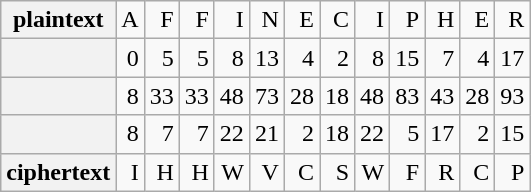<table class="wikitable" border="1" style="text-align:right">
<tr>
<th>plaintext</th>
<td>A</td>
<td>F</td>
<td>F</td>
<td>I</td>
<td>N</td>
<td>E</td>
<td>C</td>
<td>I</td>
<td>P</td>
<td>H</td>
<td>E</td>
<td>R</td>
</tr>
<tr>
<th></th>
<td>0</td>
<td>5</td>
<td>5</td>
<td>8</td>
<td>13</td>
<td>4</td>
<td>2</td>
<td>8</td>
<td>15</td>
<td>7</td>
<td>4</td>
<td>17</td>
</tr>
<tr>
<th></th>
<td>8</td>
<td>33</td>
<td>33</td>
<td>48</td>
<td>73</td>
<td>28</td>
<td>18</td>
<td>48</td>
<td>83</td>
<td>43</td>
<td>28</td>
<td>93</td>
</tr>
<tr>
<th></th>
<td>8</td>
<td>7</td>
<td>7</td>
<td>22</td>
<td>21</td>
<td>2</td>
<td>18</td>
<td>22</td>
<td>5</td>
<td>17</td>
<td>2</td>
<td>15</td>
</tr>
<tr>
<th>ciphertext</th>
<td>I</td>
<td>H</td>
<td>H</td>
<td>W</td>
<td>V</td>
<td>C</td>
<td>S</td>
<td>W</td>
<td>F</td>
<td>R</td>
<td>C</td>
<td>P</td>
</tr>
</table>
